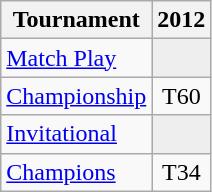<table class="wikitable" style="text-align:center;">
<tr>
<th>Tournament</th>
<th>2012</th>
</tr>
<tr>
<td align="left"><a href='#'>Match Play</a></td>
<td style="background:#eeeeee;"></td>
</tr>
<tr>
<td align="left"><a href='#'>Championship</a></td>
<td>T60</td>
</tr>
<tr>
<td align="left"><a href='#'>Invitational</a></td>
<td style="background:#eeeeee;"></td>
</tr>
<tr>
<td align="left"><a href='#'>Champions</a></td>
<td>T34</td>
</tr>
</table>
